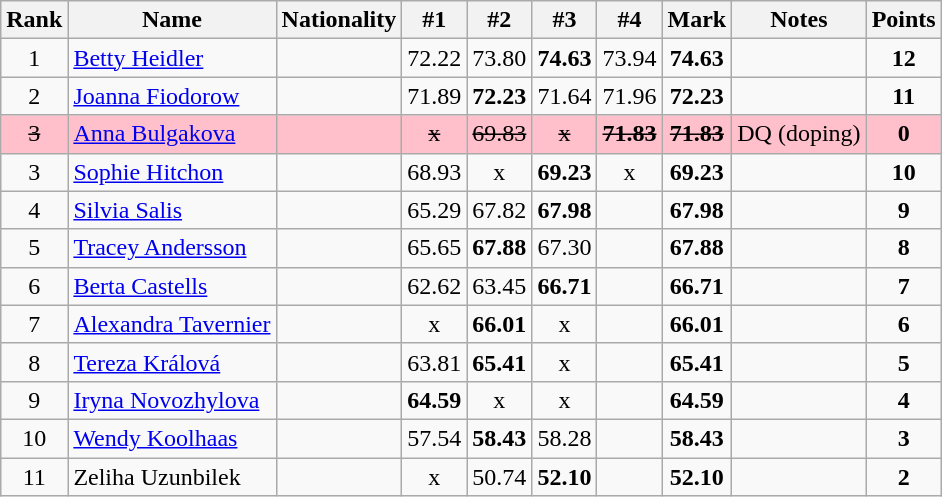<table class="wikitable sortable" style="text-align:center">
<tr>
<th>Rank</th>
<th>Name</th>
<th>Nationality</th>
<th>#1</th>
<th>#2</th>
<th>#3</th>
<th>#4</th>
<th>Mark</th>
<th>Notes</th>
<th>Points</th>
</tr>
<tr>
<td>1</td>
<td align=left><a href='#'>Betty Heidler</a></td>
<td align=left></td>
<td>72.22</td>
<td>73.80</td>
<td><strong>74.63</strong></td>
<td>73.94</td>
<td><strong>74.63</strong></td>
<td></td>
<td><strong>12</strong></td>
</tr>
<tr>
<td>2</td>
<td align=left><a href='#'>Joanna Fiodorow</a></td>
<td align=left></td>
<td>71.89</td>
<td><strong>72.23</strong></td>
<td>71.64</td>
<td>71.96</td>
<td><strong>72.23</strong></td>
<td></td>
<td><strong>11</strong></td>
</tr>
<tr bgcolor=pink>
<td><s>3 </s></td>
<td align=left><a href='#'>Anna Bulgakova</a></td>
<td align=left></td>
<td><s>x </s></td>
<td><s>69.83 </s></td>
<td><s>x </s></td>
<td><s><strong>71.83</strong> </s></td>
<td><s><strong>71.83</strong> </s></td>
<td>DQ (doping)</td>
<td><strong>0</strong></td>
</tr>
<tr>
<td>3</td>
<td align=left><a href='#'>Sophie Hitchon</a></td>
<td align=left></td>
<td>68.93</td>
<td>x</td>
<td><strong>69.23</strong></td>
<td>x</td>
<td><strong>69.23</strong></td>
<td></td>
<td><strong>10</strong></td>
</tr>
<tr>
<td>4</td>
<td align=left><a href='#'>Silvia Salis</a></td>
<td align=left></td>
<td>65.29</td>
<td>67.82</td>
<td><strong>67.98</strong></td>
<td></td>
<td><strong>67.98</strong></td>
<td></td>
<td><strong>9</strong></td>
</tr>
<tr>
<td>5</td>
<td align=left><a href='#'>Tracey Andersson</a></td>
<td align=left></td>
<td>65.65</td>
<td><strong>67.88</strong></td>
<td>67.30</td>
<td></td>
<td><strong>67.88</strong></td>
<td></td>
<td><strong>8</strong></td>
</tr>
<tr>
<td>6</td>
<td align=left><a href='#'>Berta Castells</a></td>
<td align=left></td>
<td>62.62</td>
<td>63.45</td>
<td><strong>66.71</strong></td>
<td></td>
<td><strong>66.71</strong></td>
<td></td>
<td><strong>7</strong></td>
</tr>
<tr>
<td>7</td>
<td align=left><a href='#'>Alexandra Tavernier</a></td>
<td align=left></td>
<td>x</td>
<td><strong>66.01</strong></td>
<td>x</td>
<td></td>
<td><strong>66.01</strong></td>
<td></td>
<td><strong>6</strong></td>
</tr>
<tr>
<td>8</td>
<td align=left><a href='#'>Tereza Králová</a></td>
<td align=left></td>
<td>63.81</td>
<td><strong>65.41</strong></td>
<td>x</td>
<td></td>
<td><strong>65.41</strong></td>
<td></td>
<td><strong>5</strong></td>
</tr>
<tr>
<td>9</td>
<td align=left><a href='#'>Iryna Novozhylova</a></td>
<td align=left></td>
<td><strong>64.59</strong></td>
<td>x</td>
<td>x</td>
<td></td>
<td><strong>64.59</strong></td>
<td></td>
<td><strong>4</strong></td>
</tr>
<tr>
<td>10</td>
<td align=left><a href='#'>Wendy Koolhaas</a></td>
<td align=left></td>
<td>57.54</td>
<td><strong>58.43</strong></td>
<td>58.28</td>
<td></td>
<td><strong>58.43</strong></td>
<td></td>
<td><strong>3</strong></td>
</tr>
<tr>
<td>11</td>
<td align=left>Zeliha Uzunbilek</td>
<td align=left></td>
<td>x</td>
<td>50.74</td>
<td><strong>52.10</strong></td>
<td></td>
<td><strong>52.10</strong></td>
<td></td>
<td><strong>2</strong></td>
</tr>
</table>
